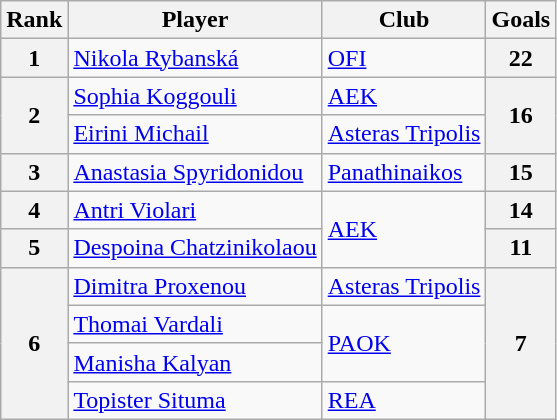<table class="wikitable" style="text-align: left;">
<tr>
<th>Rank</th>
<th>Player</th>
<th>Club</th>
<th>Goals</th>
</tr>
<tr>
<th>1</th>
<td> <a href='#'>Nikola Rybanská</a></td>
<td><a href='#'>OFI</a></td>
<th>22</th>
</tr>
<tr>
<th rowspan=2>2</th>
<td> <a href='#'>Sophia Koggouli</a></td>
<td><a href='#'>AEK</a></td>
<th rowspan=2>16</th>
</tr>
<tr>
<td> <a href='#'>Eirini Michail</a></td>
<td><a href='#'>Asteras Tripolis</a></td>
</tr>
<tr>
<th>3</th>
<td> <a href='#'>Anastasia Spyridonidou</a></td>
<td><a href='#'>Panathinaikos</a></td>
<th>15</th>
</tr>
<tr>
<th>4</th>
<td> <a href='#'>Antri Violari</a></td>
<td rowspan=2><a href='#'>AEK</a></td>
<th>14</th>
</tr>
<tr>
<th>5</th>
<td> <a href='#'>Despoina Chatzinikolaou</a></td>
<th>11</th>
</tr>
<tr>
<th rowspan=4>6</th>
<td> <a href='#'>Dimitra Proxenou</a></td>
<td><a href='#'>Asteras Tripolis</a></td>
<th rowspan=4>7</th>
</tr>
<tr>
<td> <a href='#'>Thomai Vardali</a></td>
<td rowspan=2><a href='#'>PAOK</a></td>
</tr>
<tr>
<td> <a href='#'>Manisha Kalyan</a></td>
</tr>
<tr>
<td> <a href='#'>Topister Situma</a></td>
<td><a href='#'>REA</a></td>
</tr>
</table>
